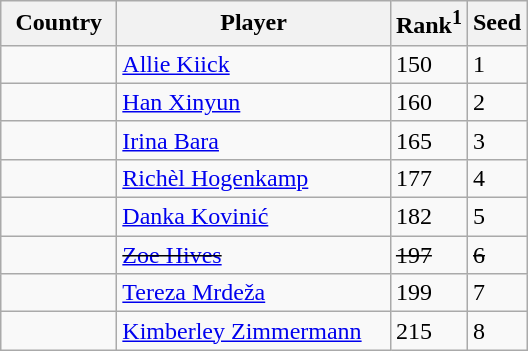<table class="sortable wikitable">
<tr>
<th width="70">Country</th>
<th width="175">Player</th>
<th>Rank<sup>1</sup></th>
<th>Seed</th>
</tr>
<tr>
<td></td>
<td><a href='#'>Allie Kiick</a></td>
<td>150</td>
<td>1</td>
</tr>
<tr>
<td></td>
<td><a href='#'>Han Xinyun</a></td>
<td>160</td>
<td>2</td>
</tr>
<tr>
<td></td>
<td><a href='#'>Irina Bara</a></td>
<td>165</td>
<td>3</td>
</tr>
<tr>
<td></td>
<td><a href='#'>Richèl Hogenkamp</a></td>
<td>177</td>
<td>4</td>
</tr>
<tr>
<td></td>
<td><a href='#'>Danka Kovinić</a></td>
<td>182</td>
<td>5</td>
</tr>
<tr>
<td><s></s></td>
<td><s><a href='#'>Zoe Hives</a></s></td>
<td><s>197</s></td>
<td><s>6</s></td>
</tr>
<tr>
<td></td>
<td><a href='#'>Tereza Mrdeža</a></td>
<td>199</td>
<td>7</td>
</tr>
<tr>
<td></td>
<td><a href='#'>Kimberley Zimmermann</a></td>
<td>215</td>
<td>8</td>
</tr>
</table>
